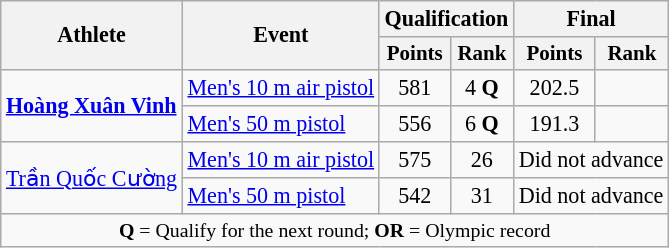<table class="wikitable" style="font-size:92%">
<tr>
<th rowspan="2">Athlete</th>
<th rowspan="2">Event</th>
<th colspan="2">Qualification</th>
<th colspan="2">Final</th>
</tr>
<tr style="font-size:95%">
<th>Points</th>
<th>Rank</th>
<th>Points</th>
<th>Rank</th>
</tr>
<tr align="center">
<td align="left" rowspan="2"><strong><a href='#'>Hoàng Xuân Vinh</a></strong></td>
<td align="left"><a href='#'>Men's 10 m air pistol</a></td>
<td>581</td>
<td>4 <strong>Q</strong></td>
<td>202.5 </td>
<td></td>
</tr>
<tr align="center">
<td align="left"><a href='#'>Men's 50 m pistol</a></td>
<td>556</td>
<td>6 <strong>Q</strong></td>
<td>191.3</td>
<td></td>
</tr>
<tr align="center">
<td align="left" rowspan="2"><a href='#'>Trần Quốc Cường</a></td>
<td align="left"><a href='#'>Men's 10 m air pistol</a></td>
<td>575</td>
<td>26</td>
<td colspan="2">Did not advance</td>
</tr>
<tr align="center">
<td align="left"><a href='#'>Men's 50 m pistol</a></td>
<td>542</td>
<td>31</td>
<td colspan="2">Did not advance</td>
</tr>
<tr>
<td colspan="6" style="font-size:90%; text-align:center;"><strong>Q</strong> = Qualify for the next round; <strong>OR</strong> = Olympic record</td>
</tr>
</table>
